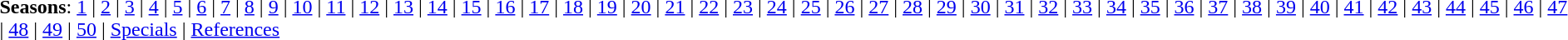<table id="toc" class="toc" summary="Contents">
<tr>
<td><br><strong>Seasons</strong>: <a href='#'>1</a> | <a href='#'>2</a> | <a href='#'>3</a> | <a href='#'>4</a> | <a href='#'>5</a> | <a href='#'>6</a> | <a href='#'>7</a> | <a href='#'>8</a> | <a href='#'>9</a> | <a href='#'>10</a> | <a href='#'>11</a> | <a href='#'>12</a> | <a href='#'>13</a> | <a href='#'>14</a> | <a href='#'>15</a> | <a href='#'>16</a> | <a href='#'>17</a> | <a href='#'>18</a> | <a href='#'>19</a> | <a href='#'>20</a> | <a href='#'>21</a> | <a href='#'>22</a> | <a href='#'>23</a> | <a href='#'>24</a> | <a href='#'>25</a> | <a href='#'>26</a> | <a href='#'>27</a> | <a href='#'>28</a> | <a href='#'>29</a> | <a href='#'>30</a> | <a href='#'>31</a> | <a href='#'>32</a> | <a href='#'>33</a> | <a href='#'>34</a> | <a href='#'>35</a> | <a href='#'>36</a> | <a href='#'>37</a> | <a href='#'>38</a> | <a href='#'>39</a> | <a href='#'>40</a> | <a href='#'>41</a> | <a href='#'>42</a> | <a href='#'>43</a> | <a href='#'>44</a> | <a href='#'>45</a> | <a href='#'>46</a> | <a href='#'>47</a> | <a href='#'>48</a> | <a href='#'>49</a> | <a href='#'>50</a> | <a href='#'>Specials</a> | <a href='#'>References</a></td>
</tr>
</table>
